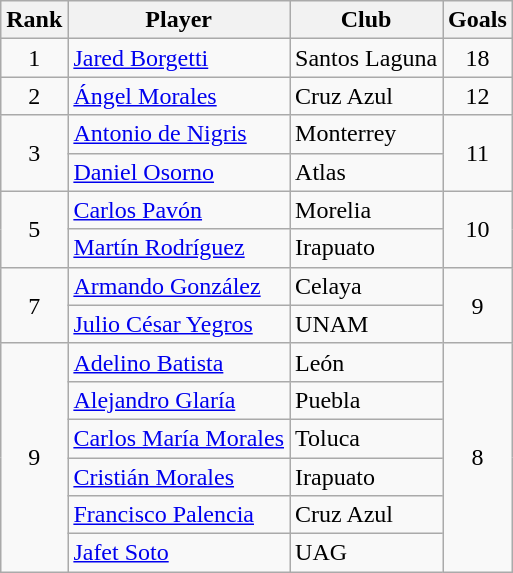<table class="wikitable">
<tr>
<th>Rank</th>
<th>Player</th>
<th>Club</th>
<th>Goals</th>
</tr>
<tr>
<td align=center rowspan=1>1</td>
<td> <a href='#'>Jared Borgetti</a></td>
<td>Santos Laguna</td>
<td align=center rowspan=1>18</td>
</tr>
<tr>
<td align=center rowspan=1>2</td>
<td> <a href='#'>Ángel Morales</a></td>
<td>Cruz Azul</td>
<td align=center rowspan=1>12</td>
</tr>
<tr>
<td align=center rowspan=2>3</td>
<td> <a href='#'>Antonio de Nigris</a></td>
<td>Monterrey</td>
<td align=center rowspan=2>11</td>
</tr>
<tr>
<td> <a href='#'>Daniel Osorno</a></td>
<td>Atlas</td>
</tr>
<tr>
<td align=center rowspan=2>5</td>
<td> <a href='#'>Carlos Pavón</a></td>
<td>Morelia</td>
<td align=center rowspan=2>10</td>
</tr>
<tr>
<td> <a href='#'>Martín Rodríguez</a></td>
<td>Irapuato</td>
</tr>
<tr>
<td align=center rowspan=2>7</td>
<td> <a href='#'>Armando González</a></td>
<td>Celaya</td>
<td align=center rowspan=2>9</td>
</tr>
<tr>
<td> <a href='#'>Julio César Yegros</a></td>
<td>UNAM</td>
</tr>
<tr>
<td align=center rowspan=6>9</td>
<td> <a href='#'>Adelino Batista</a></td>
<td>León</td>
<td align=center rowspan=6>8</td>
</tr>
<tr>
<td> <a href='#'>Alejandro Glaría</a></td>
<td>Puebla</td>
</tr>
<tr>
<td> <a href='#'>Carlos María Morales</a></td>
<td>Toluca</td>
</tr>
<tr>
<td> <a href='#'>Cristián Morales</a></td>
<td>Irapuato</td>
</tr>
<tr>
<td> <a href='#'>Francisco Palencia</a></td>
<td>Cruz Azul</td>
</tr>
<tr>
<td> <a href='#'>Jafet Soto</a></td>
<td>UAG</td>
</tr>
</table>
